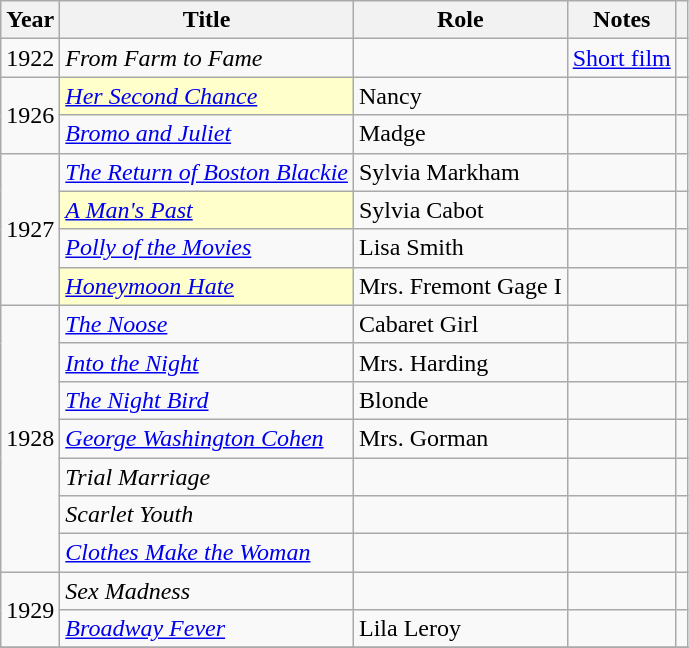<table class="wikitable sortable">
<tr>
<th>Year</th>
<th>Title</th>
<th>Role</th>
<th>Notes</th>
<th></th>
</tr>
<tr>
<td>1922</td>
<td><em>From Farm to Fame</em></td>
<td></td>
<td><a href='#'>Short film</a></td>
<td style=text-align:center></td>
</tr>
<tr>
<td rowspan=2>1926</td>
<td style="background:#ffc;"><em><a href='#'>Her Second Chance</a></em> </td>
<td>Nancy</td>
<td></td>
<td style=text-align:center></td>
</tr>
<tr>
<td><em><a href='#'>Bromo and Juliet</a></em></td>
<td>Madge</td>
<td></td>
<td style=text-align:center></td>
</tr>
<tr>
<td rowspan=4>1927</td>
<td><em><a href='#'>The Return of Boston Blackie</a></em></td>
<td>Sylvia Markham</td>
<td></td>
<td style=text-align:center></td>
</tr>
<tr>
<td style="background:#ffc;"><em><a href='#'>A Man's Past</a> </em> </td>
<td>Sylvia Cabot</td>
<td></td>
<td style=text-align:center></td>
</tr>
<tr>
<td><em><a href='#'>Polly of the Movies</a></em></td>
<td>Lisa Smith</td>
<td></td>
<td style=text-align:center></td>
</tr>
<tr>
<td style="background:#ffc;"><em><a href='#'>Honeymoon Hate</a></em> </td>
<td>Mrs. Fremont Gage I</td>
<td></td>
<td style=text-align:center></td>
</tr>
<tr>
<td rowspan=7>1928</td>
<td><em><a href='#'>The Noose</a></em></td>
<td>Cabaret Girl</td>
<td></td>
<td style=text-align:center></td>
</tr>
<tr>
<td><em><a href='#'>Into the Night</a></em></td>
<td>Mrs. Harding</td>
<td></td>
<td style=text-align:center></td>
</tr>
<tr>
<td><em><a href='#'>The Night Bird</a></em></td>
<td>Blonde</td>
<td></td>
<td style=text-align:center></td>
</tr>
<tr>
<td><em><a href='#'>George Washington Cohen</a></em></td>
<td>Mrs. Gorman</td>
<td></td>
<td style=text-align:center></td>
</tr>
<tr>
<td><em>Trial Marriage</em></td>
<td></td>
<td></td>
<td style=text-align:center></td>
</tr>
<tr>
<td><em>Scarlet Youth</em></td>
<td></td>
<td></td>
<td style=text-align:center></td>
</tr>
<tr>
<td><em><a href='#'>Clothes Make the Woman</a></em></td>
<td></td>
<td></td>
<td style=text-align:center></td>
</tr>
<tr>
<td rowspan=2>1929</td>
<td><em>Sex Madness</em></td>
<td></td>
<td></td>
<td style=text-align:center></td>
</tr>
<tr>
<td><em><a href='#'>Broadway Fever</a></em></td>
<td>Lila Leroy</td>
<td></td>
<td style=text-align:center></td>
</tr>
<tr>
</tr>
</table>
